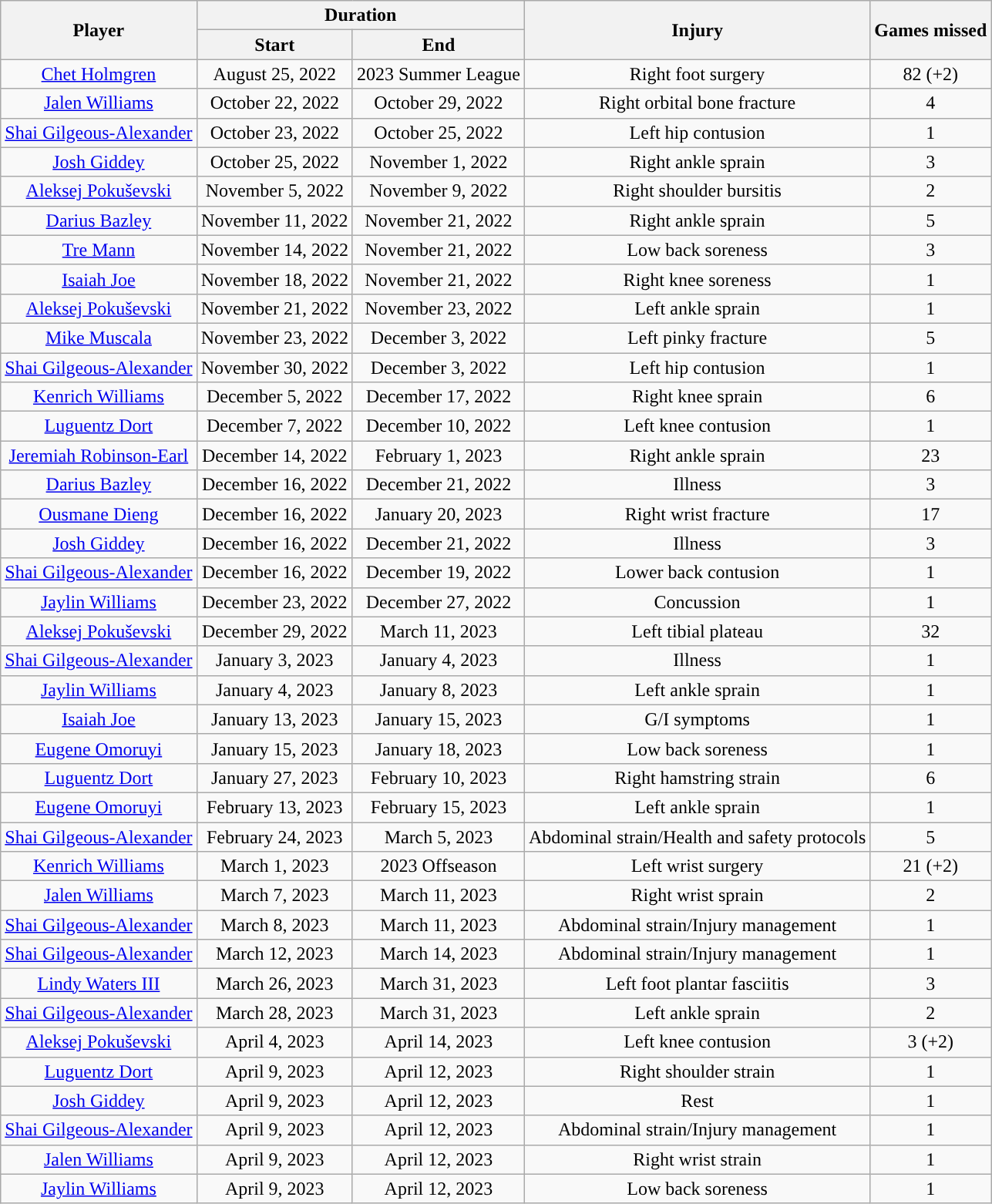<table class="wikitable sortable collapsible" style="text-align:center;">
<tr>
<th rowspan="2">Player</th>
<th colspan="2">Duration</th>
<th rowspan="2">Injury</th>
<th rowspan="2">Games missed</th>
</tr>
<tr>
<th>Start</th>
<th>End</th>
</tr>
<tr>
<td><a href='#'>Chet Holmgren</a></td>
<td>August 25, 2022</td>
<td>2023 Summer League</td>
<td>Right foot surgery</td>
<td>82 (+2)</td>
</tr>
<tr>
<td><a href='#'>Jalen Williams</a></td>
<td>October 22, 2022</td>
<td>October 29, 2022</td>
<td>Right orbital bone fracture</td>
<td>4</td>
</tr>
<tr>
<td><a href='#'>Shai Gilgeous-Alexander</a></td>
<td>October 23, 2022</td>
<td>October 25, 2022</td>
<td>Left hip contusion</td>
<td>1</td>
</tr>
<tr>
<td><a href='#'>Josh Giddey</a></td>
<td>October 25, 2022</td>
<td>November 1, 2022</td>
<td>Right ankle sprain</td>
<td>3</td>
</tr>
<tr>
<td><a href='#'>Aleksej Pokuševski</a></td>
<td>November 5, 2022</td>
<td>November 9, 2022</td>
<td>Right shoulder bursitis</td>
<td>2</td>
</tr>
<tr>
<td><a href='#'>Darius Bazley</a></td>
<td>November 11, 2022</td>
<td>November 21, 2022</td>
<td>Right ankle sprain</td>
<td>5</td>
</tr>
<tr>
<td><a href='#'>Tre Mann</a></td>
<td>November 14, 2022</td>
<td>November 21, 2022</td>
<td>Low back soreness</td>
<td>3</td>
</tr>
<tr>
<td><a href='#'>Isaiah Joe</a></td>
<td>November 18, 2022</td>
<td>November 21, 2022</td>
<td>Right knee soreness</td>
<td>1</td>
</tr>
<tr>
<td><a href='#'>Aleksej Pokuševski</a></td>
<td>November 21, 2022</td>
<td>November 23, 2022</td>
<td>Left ankle sprain</td>
<td>1</td>
</tr>
<tr>
<td><a href='#'>Mike Muscala</a></td>
<td>November 23, 2022</td>
<td>December 3, 2022</td>
<td>Left pinky fracture</td>
<td>5</td>
</tr>
<tr>
<td><a href='#'>Shai Gilgeous-Alexander</a></td>
<td>November 30, 2022</td>
<td>December 3, 2022</td>
<td>Left hip contusion</td>
<td>1</td>
</tr>
<tr>
<td><a href='#'>Kenrich Williams</a></td>
<td>December 5, 2022</td>
<td>December 17, 2022</td>
<td>Right knee sprain</td>
<td>6</td>
</tr>
<tr>
<td><a href='#'>Luguentz Dort</a></td>
<td>December 7, 2022</td>
<td>December 10, 2022</td>
<td>Left knee contusion</td>
<td>1</td>
</tr>
<tr>
<td><a href='#'>Jeremiah Robinson-Earl</a></td>
<td>December 14, 2022</td>
<td>February 1, 2023</td>
<td>Right ankle sprain</td>
<td>23</td>
</tr>
<tr>
<td><a href='#'>Darius Bazley</a></td>
<td>December 16, 2022</td>
<td>December 21, 2022</td>
<td>Illness</td>
<td>3</td>
</tr>
<tr>
<td><a href='#'>Ousmane Dieng</a></td>
<td>December 16, 2022</td>
<td>January 20, 2023</td>
<td>Right wrist fracture</td>
<td>17</td>
</tr>
<tr>
<td><a href='#'>Josh Giddey</a></td>
<td>December 16, 2022</td>
<td>December 21, 2022</td>
<td>Illness</td>
<td>3</td>
</tr>
<tr>
<td><a href='#'>Shai Gilgeous-Alexander</a></td>
<td>December 16, 2022</td>
<td>December 19, 2022</td>
<td>Lower back contusion</td>
<td>1</td>
</tr>
<tr>
<td><a href='#'>Jaylin Williams</a></td>
<td>December 23, 2022</td>
<td>December 27, 2022</td>
<td>Concussion</td>
<td>1</td>
</tr>
<tr>
<td><a href='#'>Aleksej Pokuševski</a></td>
<td>December 29, 2022</td>
<td>March 11, 2023</td>
<td>Left tibial plateau</td>
<td>32</td>
</tr>
<tr>
<td><a href='#'>Shai Gilgeous-Alexander</a></td>
<td>January 3, 2023</td>
<td>January 4, 2023</td>
<td>Illness</td>
<td>1</td>
</tr>
<tr>
<td><a href='#'>Jaylin Williams</a></td>
<td>January 4, 2023</td>
<td>January 8, 2023</td>
<td>Left ankle sprain</td>
<td>1</td>
</tr>
<tr>
<td><a href='#'>Isaiah Joe</a></td>
<td>January 13, 2023</td>
<td>January 15, 2023</td>
<td>G/I symptoms</td>
<td>1</td>
</tr>
<tr>
<td><a href='#'>Eugene Omoruyi</a></td>
<td>January 15, 2023</td>
<td>January 18, 2023</td>
<td>Low back soreness</td>
<td>1</td>
</tr>
<tr>
<td><a href='#'>Luguentz Dort</a></td>
<td>January 27, 2023</td>
<td>February 10, 2023</td>
<td>Right hamstring strain</td>
<td>6</td>
</tr>
<tr>
<td><a href='#'>Eugene Omoruyi</a></td>
<td>February 13, 2023</td>
<td>February 15, 2023</td>
<td>Left ankle sprain</td>
<td>1</td>
</tr>
<tr>
<td><a href='#'>Shai Gilgeous-Alexander</a></td>
<td>February 24, 2023</td>
<td>March 5, 2023</td>
<td>Abdominal strain/Health and safety protocols</td>
<td>5</td>
</tr>
<tr>
<td><a href='#'>Kenrich Williams</a></td>
<td>March 1, 2023</td>
<td>2023 Offseason</td>
<td>Left wrist surgery</td>
<td>21 (+2)</td>
</tr>
<tr>
<td><a href='#'>Jalen Williams</a></td>
<td>March 7, 2023</td>
<td>March 11, 2023</td>
<td>Right wrist sprain</td>
<td>2</td>
</tr>
<tr>
<td><a href='#'>Shai Gilgeous-Alexander</a></td>
<td>March 8, 2023</td>
<td>March 11, 2023</td>
<td>Abdominal strain/Injury management</td>
<td>1</td>
</tr>
<tr>
<td><a href='#'>Shai Gilgeous-Alexander</a></td>
<td>March 12, 2023</td>
<td>March 14, 2023</td>
<td>Abdominal strain/Injury management</td>
<td>1</td>
</tr>
<tr>
<td><a href='#'>Lindy Waters III</a></td>
<td>March 26, 2023</td>
<td>March 31, 2023</td>
<td>Left foot plantar fasciitis</td>
<td>3</td>
</tr>
<tr>
<td><a href='#'>Shai Gilgeous-Alexander</a></td>
<td>March 28, 2023</td>
<td>March 31, 2023</td>
<td>Left ankle sprain</td>
<td>2</td>
</tr>
<tr>
<td><a href='#'>Aleksej Pokuševski</a></td>
<td>April 4, 2023</td>
<td>April 14, 2023</td>
<td>Left knee contusion</td>
<td>3 (+2)</td>
</tr>
<tr>
<td><a href='#'>Luguentz Dort</a></td>
<td>April 9, 2023</td>
<td>April 12, 2023</td>
<td>Right shoulder strain</td>
<td>1</td>
</tr>
<tr>
<td><a href='#'>Josh Giddey</a></td>
<td>April 9, 2023</td>
<td>April 12, 2023</td>
<td>Rest</td>
<td>1</td>
</tr>
<tr>
<td><a href='#'>Shai Gilgeous-Alexander</a></td>
<td>April 9, 2023</td>
<td>April 12, 2023</td>
<td>Abdominal strain/Injury management</td>
<td>1</td>
</tr>
<tr>
<td><a href='#'>Jalen Williams</a></td>
<td>April 9, 2023</td>
<td>April 12, 2023</td>
<td>Right wrist strain</td>
<td>1</td>
</tr>
<tr>
<td><a href='#'>Jaylin Williams</a></td>
<td>April 9, 2023</td>
<td>April 12, 2023</td>
<td>Low back soreness</td>
<td>1</td>
</tr>
</table>
